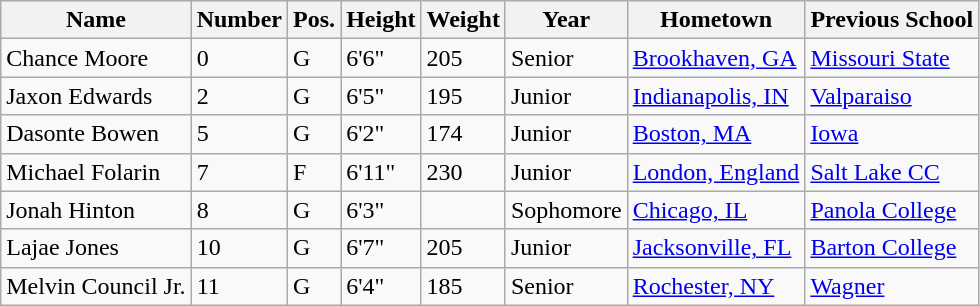<table class="wikitable sortable" border="1"8>
<tr>
<th>Name</th>
<th>Number</th>
<th>Pos.</th>
<th>Height</th>
<th>Weight</th>
<th>Year</th>
<th>Hometown</th>
<th class="unsortable">Previous School</th>
</tr>
<tr>
<td>Chance Moore</td>
<td>0</td>
<td>G</td>
<td>6'6"</td>
<td>205</td>
<td>Senior</td>
<td><a href='#'>Brookhaven, GA</a></td>
<td><a href='#'>Missouri State</a></td>
</tr>
<tr>
<td>Jaxon Edwards</td>
<td>2</td>
<td>G</td>
<td>6'5"</td>
<td>195</td>
<td>Junior</td>
<td><a href='#'>Indianapolis, IN</a></td>
<td><a href='#'>Valparaiso</a></td>
</tr>
<tr>
<td>Dasonte Bowen</td>
<td>5</td>
<td>G</td>
<td>6'2"</td>
<td>174</td>
<td>Junior</td>
<td><a href='#'>Boston, MA</a></td>
<td><a href='#'>Iowa</a></td>
</tr>
<tr>
<td>Michael Folarin</td>
<td>7</td>
<td>F</td>
<td>6'11"</td>
<td>230</td>
<td> Junior</td>
<td><a href='#'>London, England</a></td>
<td><a href='#'>Salt Lake CC</a></td>
</tr>
<tr>
<td>Jonah Hinton</td>
<td>8</td>
<td>G</td>
<td>6'3"</td>
<td></td>
<td> Sophomore</td>
<td><a href='#'>Chicago, IL</a></td>
<td><a href='#'>Panola College</a></td>
</tr>
<tr>
<td>Lajae Jones</td>
<td>10</td>
<td>G</td>
<td>6'7"</td>
<td>205</td>
<td>Junior</td>
<td><a href='#'>Jacksonville, FL</a></td>
<td><a href='#'>Barton College</a></td>
</tr>
<tr>
<td>Melvin Council Jr.</td>
<td>11</td>
<td>G</td>
<td>6'4"</td>
<td>185</td>
<td>Senior</td>
<td><a href='#'>Rochester, NY</a></td>
<td><a href='#'>Wagner</a></td>
</tr>
</table>
